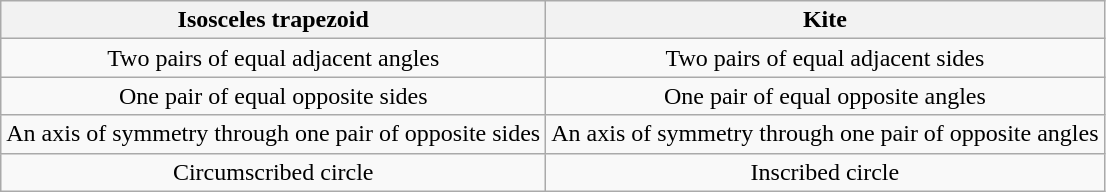<table class=wikitable>
<tr>
<th>Isosceles trapezoid</th>
<th>Kite</th>
</tr>
<tr>
<td align=center>Two pairs of equal adjacent angles</td>
<td align=center>Two pairs of equal adjacent sides</td>
</tr>
<tr>
<td align=center>One pair of equal opposite sides</td>
<td align=center>One pair of equal opposite angles</td>
</tr>
<tr>
<td align=center>An axis of symmetry through one pair of opposite sides</td>
<td align=center>An axis of symmetry through one pair of opposite angles</td>
</tr>
<tr>
<td align=center>Circumscribed circle</td>
<td align=center>Inscribed circle</td>
</tr>
</table>
